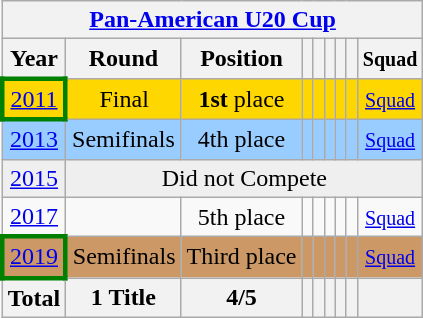<table class="wikitable" style="text-align: center;">
<tr>
<th colspan=9><a href='#'>Pan-American U20 Cup</a></th>
</tr>
<tr>
<th>Year</th>
<th>Round</th>
<th>Position</th>
<th></th>
<th></th>
<th></th>
<th></th>
<th></th>
<th><small>Squad</small></th>
</tr>
<tr bgcolor=gold>
<td style="border:3px solid green"> <a href='#'>2011</a></td>
<td>Final</td>
<td><strong>1st</strong> place</td>
<td></td>
<td></td>
<td></td>
<td></td>
<td></td>
<td><small><a href='#'>Squad</a></small></td>
</tr>
<tr bgcolor=9acdff>
<td> <a href='#'>2013</a></td>
<td>Semifinals</td>
<td>4th place</td>
<td></td>
<td></td>
<td></td>
<td></td>
<td></td>
<td><small><a href='#'>Squad</a></small></td>
</tr>
<tr bgcolor="efefef">
<td> <a href='#'>2015</a></td>
<td colspan=9>Did not Compete</td>
</tr>
<tr>
<td> <a href='#'>2017</a></td>
<td></td>
<td>5th place</td>
<td></td>
<td></td>
<td></td>
<td></td>
<td></td>
<td><small><a href='#'>Squad</a></small></td>
</tr>
<tr bgcolor=cc9966>
<td style="border:3px solid green"> <a href='#'>2019</a></td>
<td>Semifinals</td>
<td>Third place</td>
<td></td>
<td></td>
<td></td>
<td></td>
<td></td>
<td><small><a href='#'>Squad</a></small></td>
</tr>
<tr>
<th>Total</th>
<th>1 Title</th>
<th>4/5</th>
<th></th>
<th></th>
<th></th>
<th></th>
<th></th>
<th></th>
</tr>
</table>
